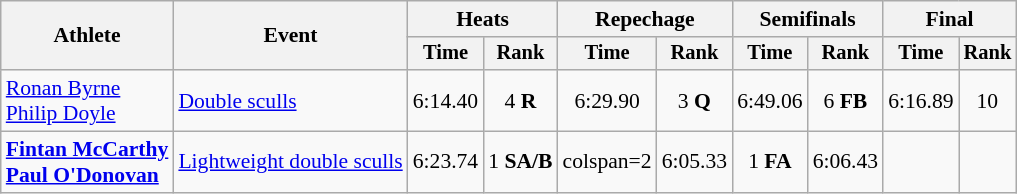<table class="wikitable" style="font-size:90%">
<tr>
<th rowspan="2">Athlete</th>
<th rowspan="2">Event</th>
<th colspan="2">Heats</th>
<th colspan="2">Repechage</th>
<th colspan="2">Semifinals</th>
<th colspan="2">Final</th>
</tr>
<tr style="font-size:95%">
<th>Time</th>
<th>Rank</th>
<th>Time</th>
<th>Rank</th>
<th>Time</th>
<th>Rank</th>
<th>Time</th>
<th>Rank</th>
</tr>
<tr align=center>
<td align=left><a href='#'>Ronan Byrne</a><br><a href='#'>Philip Doyle</a></td>
<td align=left><a href='#'>Double sculls</a></td>
<td>6:14.40</td>
<td>4 <strong>R</strong></td>
<td>6:29.90</td>
<td>3 <strong>Q</strong></td>
<td>6:49.06</td>
<td>6 <strong>FB</strong></td>
<td>6:16.89</td>
<td>10</td>
</tr>
<tr align=center>
<td align=left><strong><a href='#'>Fintan McCarthy</a><br><a href='#'>Paul O'Donovan</a></strong></td>
<td align=left><a href='#'>Lightweight double sculls</a></td>
<td>6:23.74</td>
<td>1 <strong>SA/B</strong></td>
<td>colspan=2 </td>
<td>6:05.33 </td>
<td>1 <strong>FA</strong></td>
<td>6:06.43</td>
<td></td>
</tr>
</table>
